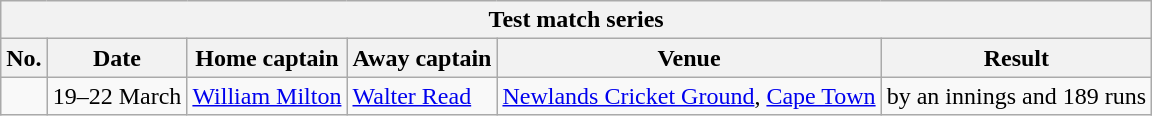<table class="wikitable">
<tr>
<th colspan="9">Test match series</th>
</tr>
<tr>
<th>No.</th>
<th>Date</th>
<th>Home captain</th>
<th>Away captain</th>
<th>Venue</th>
<th>Result</th>
</tr>
<tr>
<td></td>
<td>19–22 March</td>
<td><a href='#'>William Milton</a></td>
<td><a href='#'>Walter Read</a></td>
<td><a href='#'>Newlands Cricket Ground</a>, <a href='#'>Cape Town</a></td>
<td> by an innings and 189 runs</td>
</tr>
</table>
